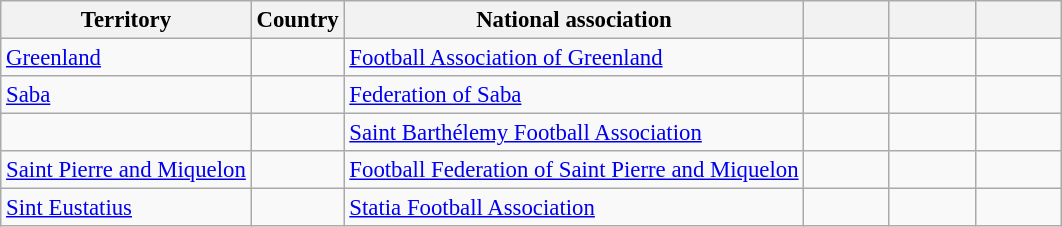<table class="wikitable sortable" style="font-size: 95%;">
<tr>
<th scope="row">Territory</th>
<th scope="row">Country</th>
<th scope="row">National association</th>
<th scope="row" width="50"></th>
<th scope="row" width="50"></th>
<th scope="row" width="50"></th>
</tr>
<tr>
<td> <a href='#'>Greenland</a></td>
<td></td>
<td><a href='#'>Football Association of Greenland</a></td>
<td></td>
<td></td>
<td></td>
</tr>
<tr>
<td> <a href='#'>Saba</a></td>
<td></td>
<td><a href='#'>Federation of Saba</a></td>
<td></td>
<td></td>
<td></td>
</tr>
<tr>
<td></td>
<td></td>
<td><a href='#'>Saint Barthélemy Football Association</a></td>
<td></td>
<td></td>
<td></td>
</tr>
<tr>
<td> <a href='#'>Saint Pierre and Miquelon</a></td>
<td></td>
<td><a href='#'>Football Federation of Saint Pierre and Miquelon</a></td>
<td></td>
<td></td>
<td></td>
</tr>
<tr>
<td> <a href='#'>Sint Eustatius</a></td>
<td></td>
<td><a href='#'>Statia Football Association</a></td>
<td></td>
<td></td>
<td></td>
</tr>
</table>
